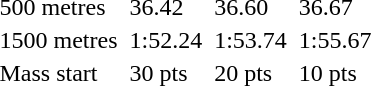<table>
<tr>
<td>500 metres<br></td>
<td></td>
<td>36.42</td>
<td></td>
<td>36.60</td>
<td></td>
<td>36.67</td>
</tr>
<tr>
<td>1500 metres<br></td>
<td></td>
<td>1:52.24</td>
<td></td>
<td>1:53.74</td>
<td></td>
<td>1:55.67</td>
</tr>
<tr>
<td>Mass start<br></td>
<td></td>
<td>30 pts</td>
<td></td>
<td>20 pts</td>
<td></td>
<td>10 pts</td>
</tr>
</table>
